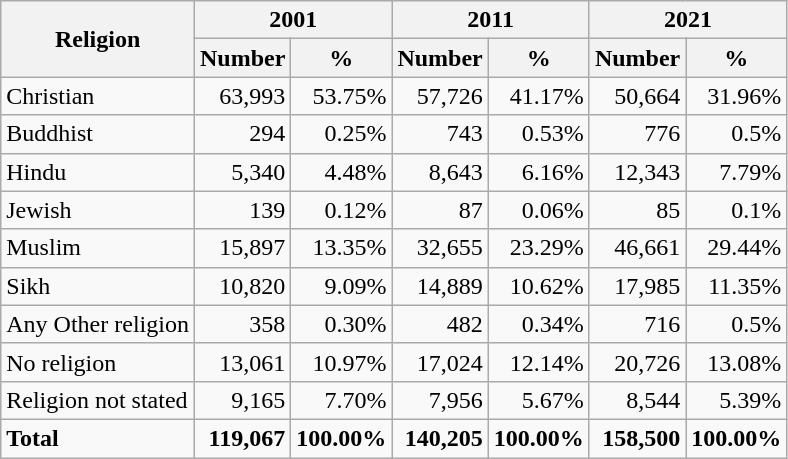<table class="wikitable sortable" style="text-align:right">
<tr>
<th rowspan="2">Religion</th>
<th colspan="2">2001</th>
<th colspan="2">2011</th>
<th colspan="2">2021</th>
</tr>
<tr>
<th>Number</th>
<th>%</th>
<th>Number</th>
<th>%</th>
<th>Number</th>
<th>%</th>
</tr>
<tr>
<td style="text-align:left">Christian</td>
<td>63,993</td>
<td>53.75%</td>
<td>57,726</td>
<td>41.17%</td>
<td>50,664</td>
<td>31.96%</td>
</tr>
<tr>
<td style="text-align:left">Buddhist</td>
<td>294</td>
<td>0.25%</td>
<td>743</td>
<td>0.53%</td>
<td>776</td>
<td>0.5%</td>
</tr>
<tr>
<td style="text-align:left">Hindu</td>
<td>5,340</td>
<td>4.48%</td>
<td>8,643</td>
<td>6.16%</td>
<td>12,343</td>
<td>7.79%</td>
</tr>
<tr>
<td style="text-align:left">Jewish</td>
<td>139</td>
<td>0.12%</td>
<td>87</td>
<td>0.06%</td>
<td>85</td>
<td>0.1%</td>
</tr>
<tr>
<td style="text-align:left">Muslim</td>
<td>15,897</td>
<td>13.35%</td>
<td>32,655</td>
<td>23.29%</td>
<td>46,661</td>
<td>29.44%</td>
</tr>
<tr>
<td style="text-align:left">Sikh</td>
<td>10,820</td>
<td>9.09%</td>
<td>14,889</td>
<td>10.62%</td>
<td>17,985</td>
<td>11.35%</td>
</tr>
<tr>
<td style="text-align:left">Any Other religion</td>
<td>358</td>
<td>0.30%</td>
<td>482</td>
<td>0.34%</td>
<td>716</td>
<td>0.5%</td>
</tr>
<tr>
<td style="text-align:left">No religion</td>
<td>13,061</td>
<td>10.97%</td>
<td>17,024</td>
<td>12.14%</td>
<td>20,726</td>
<td>13.08%</td>
</tr>
<tr>
<td style="text-align:left">Religion not stated</td>
<td>9,165</td>
<td>7.70%</td>
<td>7,956</td>
<td>5.67%</td>
<td>8,544</td>
<td>5.39%</td>
</tr>
<tr>
<td style="text-align:left"><strong>Total</strong></td>
<td><strong>119,067</strong></td>
<td><strong>100.00%</strong></td>
<td><strong>140,205</strong></td>
<td><strong>100.00%</strong></td>
<td><strong>158,500</strong></td>
<td><strong>100.00%</strong></td>
</tr>
</table>
